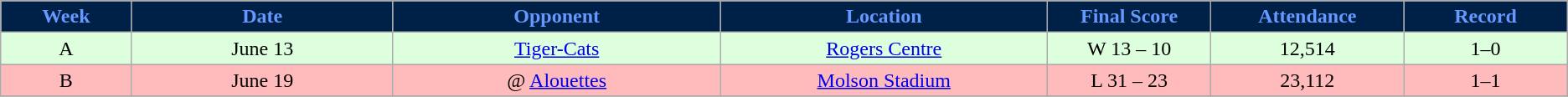<table class="wikitable sortable">
<tr>
<th style="background:#002147;color:#6699FF;" width="4%">Week</th>
<th style="background:#002147;color:#6699FF;" width="8%">Date</th>
<th style="background:#002147;color:#6699FF;" width="10%">Opponent</th>
<th style="background:#002147;color:#6699FF;" width="10%">Location</th>
<th style="background:#002147;color:#6699FF;" width="5%">Final Score</th>
<th style="background:#002147;color:#6699FF;" width="5%">Attendance</th>
<th style="background:#002147;color:#6699FF;" width="5%">Record</th>
</tr>
<tr align="center" bgcolor="#ddffdd">
<td>A</td>
<td>June 13</td>
<td><a href='#'>Tiger-Cats</a></td>
<td><a href='#'>Rogers Centre</a></td>
<td>W 13 – 10</td>
<td>12,514</td>
<td>1–0</td>
</tr>
<tr align="center" bgcolor="#ffbbbb">
<td>B</td>
<td>June 19</td>
<td>@ <a href='#'>Alouettes</a></td>
<td><a href='#'>Molson Stadium</a></td>
<td>L 31 – 23</td>
<td>23,112</td>
<td>1–1</td>
</tr>
<tr>
</tr>
</table>
